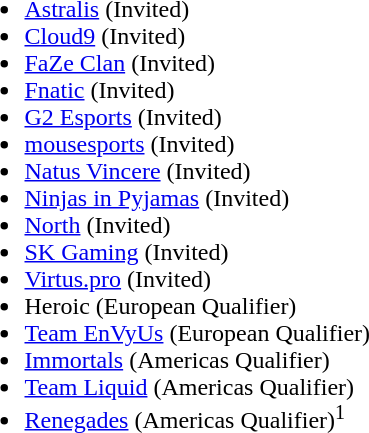<table cellspacing="20">
<tr>
<td valign="top" width="1000px"><br><ul><li><a href='#'>Astralis</a> (Invited)</li><li><a href='#'>Cloud9</a> (Invited)</li><li><a href='#'>FaZe Clan</a> (Invited)</li><li><a href='#'>Fnatic</a> (Invited)</li><li><a href='#'>G2 Esports</a> (Invited)</li><li><a href='#'>mousesports</a> (Invited)</li><li><a href='#'>Natus Vincere</a> (Invited)</li><li><a href='#'>Ninjas in Pyjamas</a> (Invited)</li><li><a href='#'>North</a> (Invited)</li><li><a href='#'>SK Gaming</a> (Invited)</li><li><a href='#'>Virtus.pro</a> (Invited)</li><li>Heroic (European Qualifier)</li><li><a href='#'>Team EnVyUs</a> (European Qualifier)</li><li><a href='#'>Immortals</a> (Americas Qualifier)</li><li><a href='#'>Team Liquid</a> (Americas Qualifier)</li><li><a href='#'>Renegades</a> (Americas Qualifier)<sup>1</sup></li></ul></td>
</tr>
<tr>
</tr>
</table>
